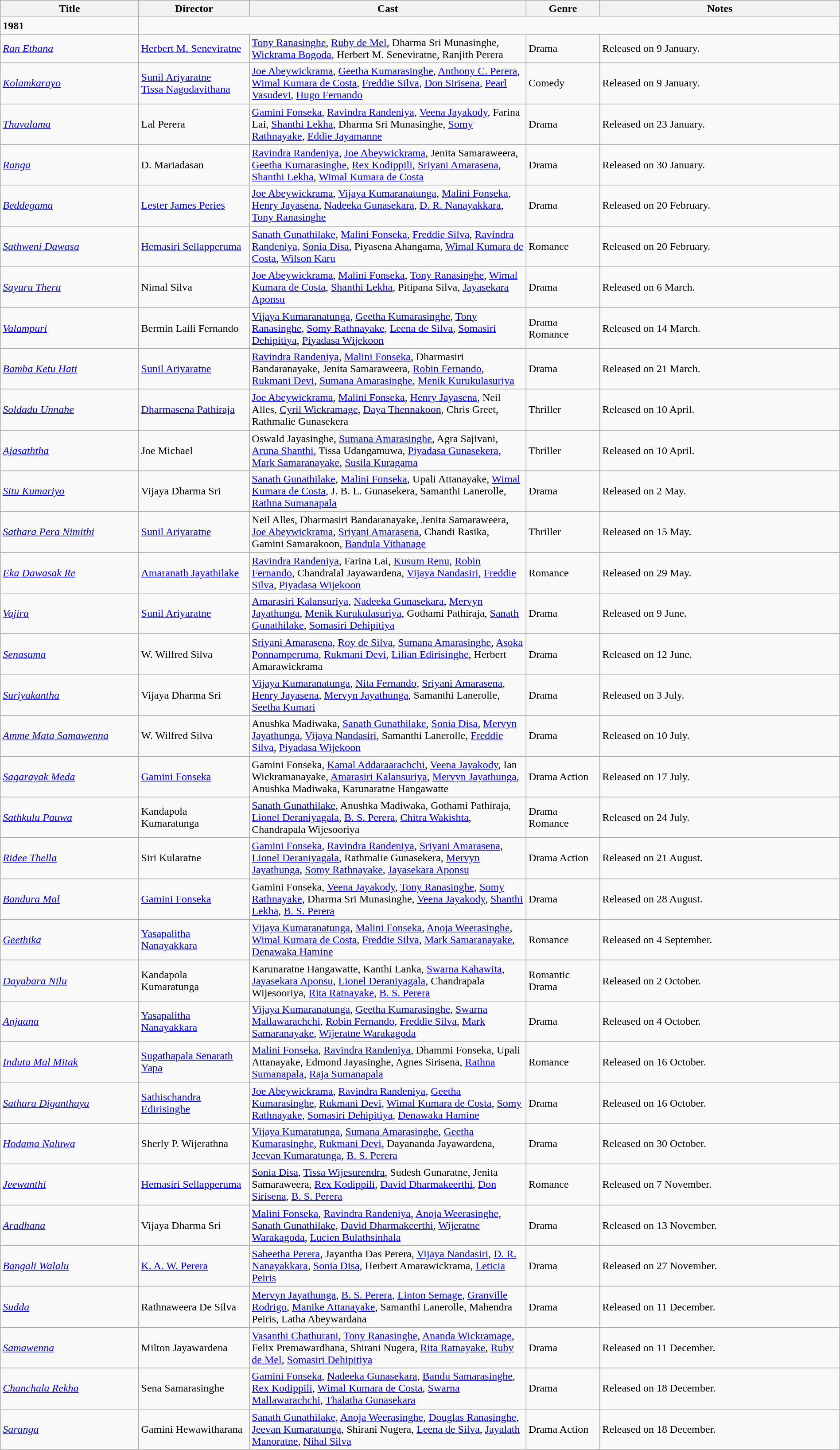<table class="wikitable" width="100%">
<tr>
<th width=15%>Title</th>
<th width=12%>Director</th>
<th width=30%>Cast</th>
<th width=8%>Genre</th>
<th width=26%>Notes</th>
</tr>
<tr>
<td><strong>1981</strong></td>
</tr>
<tr>
<td><em><a href='#'>Ran Ethana</a></em></td>
<td><a href='#'>Herbert M. Seneviratne</a></td>
<td><a href='#'>Tony Ranasinghe</a>, <a href='#'>Ruby de Mel</a>, Dharma Sri Munasinghe, <a href='#'>Wickrama Bogoda</a>, Herbert M. Seneviratne, Ranjith Perera</td>
<td>Drama</td>
<td>Released on 9 January.</td>
</tr>
<tr>
<td><em><a href='#'>Kolamkarayo</a></em></td>
<td><a href='#'>Sunil Ariyaratne</a> <br> <a href='#'>Tissa Nagodavithana</a></td>
<td><a href='#'>Joe Abeywickrama</a>, <a href='#'>Geetha Kumarasinghe</a>, <a href='#'>Anthony C. Perera</a>, <a href='#'>Wimal Kumara de Costa</a>, <a href='#'>Freddie Silva</a>, <a href='#'>Don Sirisena</a>, <a href='#'>Pearl Vasudevi</a>, <a href='#'>Hugo Fernando</a></td>
<td>Comedy</td>
<td>Released on 9 January.</td>
</tr>
<tr>
<td><em><a href='#'>Thavalama</a></em></td>
<td>Lal Perera</td>
<td><a href='#'>Gamini Fonseka</a>, <a href='#'>Ravindra Randeniya</a>, <a href='#'>Veena Jayakody</a>, Farina Lai, <a href='#'>Shanthi Lekha</a>, Dharma Sri Munasinghe, <a href='#'>Somy Rathnayake</a>, <a href='#'>Eddie Jayamanne</a></td>
<td>Drama</td>
<td>Released on 23 January.</td>
</tr>
<tr>
<td><em><a href='#'>Ranga</a></em></td>
<td>D. Mariadasan</td>
<td><a href='#'>Ravindra Randeniya</a>, <a href='#'>Joe Abeywickrama</a>, Jenita Samaraweera, <a href='#'>Geetha Kumarasinghe</a>, <a href='#'>Rex Kodippili</a>, <a href='#'>Sriyani Amarasena</a>, <a href='#'>Shanthi Lekha</a>, <a href='#'>Wimal Kumara de Costa</a></td>
<td>Drama</td>
<td>Released on 30 January.</td>
</tr>
<tr>
<td><em><a href='#'>Beddegama</a></em></td>
<td><a href='#'>Lester James Peries</a></td>
<td><a href='#'>Joe Abeywickrama</a>, <a href='#'>Vijaya Kumaranatunga</a>, <a href='#'>Malini Fonseka</a>, <a href='#'>Henry Jayasena</a>, <a href='#'>Nadeeka Gunasekara</a>, <a href='#'>D. R. Nanayakkara</a>, <a href='#'>Tony Ranasinghe</a></td>
<td>Drama</td>
<td>Released on 20 February.</td>
</tr>
<tr>
<td><em><a href='#'>Sathweni Dawasa</a></em></td>
<td><a href='#'>Hemasiri Sellapperuma</a></td>
<td><a href='#'>Sanath Gunathilake</a>, <a href='#'>Malini Fonseka</a>, <a href='#'>Freddie Silva</a>, <a href='#'>Ravindra Randeniya</a>, <a href='#'>Sonia Disa</a>, Piyasena Ahangama, <a href='#'>Wimal Kumara de Costa</a>, <a href='#'>Wilson Karu</a></td>
<td>Romance</td>
<td>Released on 20 February.</td>
</tr>
<tr>
<td><em><a href='#'>Sayuru Thera</a></em></td>
<td>Nimal Silva</td>
<td><a href='#'>Joe Abeywickrama</a>, <a href='#'>Malini Fonseka</a>, <a href='#'>Tony Ranasinghe</a>, <a href='#'>Wimal Kumara de Costa</a>, <a href='#'>Shanthi Lekha</a>, Pitipana Silva, <a href='#'>Jayasekara Aponsu</a></td>
<td>Drama</td>
<td>Released on 6 March.</td>
</tr>
<tr>
<td><em><a href='#'>Valampuri</a></em></td>
<td>Bermin Laili Fernando</td>
<td><a href='#'>Vijaya Kumaranatunga</a>, <a href='#'>Geetha Kumarasinghe</a>, <a href='#'>Tony Ranasinghe</a>, <a href='#'>Somy Rathnayake</a>, <a href='#'>Leena de Silva</a>, <a href='#'>Somasiri Dehipitiya</a>, <a href='#'>Piyadasa Wijekoon</a></td>
<td>Drama Romance</td>
<td>Released on 14 March.</td>
</tr>
<tr>
<td><em><a href='#'>Bamba Ketu Hati</a></em></td>
<td><a href='#'>Sunil Ariyaratne</a></td>
<td><a href='#'>Ravindra Randeniya</a>, <a href='#'>Malini Fonseka</a>, Dharmasiri Bandaranayake, Jenita Samaraweera, <a href='#'>Robin Fernando</a>, <a href='#'>Rukmani Devi</a>, <a href='#'>Sumana Amarasinghe</a>, <a href='#'>Menik Kurukulasuriya</a></td>
<td>Drama</td>
<td>Released on 21 March.</td>
</tr>
<tr>
<td><em><a href='#'>Soldadu Unnahe</a></em></td>
<td><a href='#'>Dharmasena Pathiraja</a></td>
<td><a href='#'>Joe Abeywickrama</a>, <a href='#'>Malini Fonseka</a>, <a href='#'>Henry Jayasena</a>, Neil Alles, <a href='#'>Cyril Wickramage</a>, <a href='#'>Daya Thennakoon</a>, Chris Greet, Rathmalie Gunasekera</td>
<td>Thriller</td>
<td>Released on 10 April.</td>
</tr>
<tr>
<td><em><a href='#'>Ajasaththa</a></em></td>
<td>Joe Michael</td>
<td>Oswald Jayasinghe, <a href='#'>Sumana Amarasinghe</a>, Agra Sajivani, <a href='#'>Aruna Shanthi</a>, Tissa Udangamuwa, <a href='#'>Piyadasa Gunasekera</a>, <a href='#'>Mark Samaranayake</a>, <a href='#'>Susila Kuragama</a></td>
<td>Thriller</td>
<td>Released on 10 April.</td>
</tr>
<tr>
<td><em><a href='#'>Situ Kumariyo</a></em></td>
<td>Vijaya Dharma Sri</td>
<td><a href='#'>Sanath Gunathilake</a>, <a href='#'>Malini Fonseka</a>, Upali Attanayake, <a href='#'>Wimal Kumara de Costa</a>, J. B. L. Gunasekera, Samanthi Lanerolle, <a href='#'>Rathna Sumanapala</a></td>
<td>Drama</td>
<td>Released on 2 May.</td>
</tr>
<tr>
<td><em><a href='#'>Sathara Pera Nimithi</a></em></td>
<td><a href='#'>Sunil Ariyaratne</a></td>
<td>Neil Alles, Dharmasiri Bandaranayake, Jenita Samaraweera, <a href='#'>Joe Abeywickrama</a>, <a href='#'>Sriyani Amarasena</a>, Chandi Rasika, Gamini Samarakoon, <a href='#'>Bandula Vithanage</a></td>
<td>Thriller</td>
<td>Released on 15 May.</td>
</tr>
<tr>
<td><em><a href='#'>Eka Dawasak Re</a></em></td>
<td><a href='#'>Amaranath Jayathilake</a></td>
<td><a href='#'>Ravindra Randeniya</a>, Farina Lai, <a href='#'>Kusum Renu</a>, <a href='#'>Robin Fernando</a>, Chandralal Jayawardena, <a href='#'>Vijaya Nandasiri</a>, <a href='#'>Freddie Silva</a>, <a href='#'>Piyadasa Wijekoon</a></td>
<td>Romance</td>
<td>Released on 29 May.</td>
</tr>
<tr>
<td><em><a href='#'>Vajira</a></em></td>
<td><a href='#'>Sunil Ariyaratne</a></td>
<td><a href='#'>Amarasiri Kalansuriya</a>, <a href='#'>Nadeeka Gunasekara</a>, <a href='#'>Mervyn Jayathunga</a>, <a href='#'>Menik Kurukulasuriya</a>, Gothami Pathiraja, <a href='#'>Sanath Gunathilake</a>, <a href='#'>Somasiri Dehipitiya</a></td>
<td>Drama</td>
<td>Released on 9 June.</td>
</tr>
<tr>
<td><em><a href='#'>Senasuma</a></em></td>
<td>W. Wilfred Silva</td>
<td><a href='#'>Sriyani Amarasena</a>, <a href='#'>Roy de Silva</a>, <a href='#'>Sumana Amarasinghe</a>, <a href='#'>Asoka Ponnamperuma</a>, <a href='#'>Rukmani Devi</a>, <a href='#'>Lilian Edirisinghe</a>, Herbert Amarawickrama</td>
<td>Drama</td>
<td>Released on 12 June.</td>
</tr>
<tr>
<td><em><a href='#'>Suriyakantha</a></em></td>
<td>Vijaya Dharma Sri</td>
<td><a href='#'>Vijaya Kumaranatunga</a>, <a href='#'>Nita Fernando</a>, <a href='#'>Sriyani Amarasena</a>, <a href='#'>Henry Jayasena</a>, <a href='#'>Mervyn Jayathunga</a>, Samanthi Lanerolle, <a href='#'>Seetha Kumari</a></td>
<td>Drama</td>
<td>Released on 3 July.</td>
</tr>
<tr>
<td><em><a href='#'>Amme Mata Samawenna</a></em></td>
<td>W. Wilfred Silva</td>
<td>Anushka Madiwaka, <a href='#'>Sanath Gunathilake</a>, <a href='#'>Sonia Disa</a>, <a href='#'>Mervyn Jayathunga</a>, <a href='#'>Vijaya Nandasiri</a>, Samanthi Lanerolle, <a href='#'>Freddie Silva</a>, <a href='#'>Piyadasa Wijekoon</a></td>
<td>Drama</td>
<td>Released on 10 July.</td>
</tr>
<tr>
<td><em><a href='#'>Sagarayak Meda</a></em></td>
<td><a href='#'>Gamini Fonseka</a></td>
<td>Gamini Fonseka, <a href='#'>Kamal Addaraarachchi</a>, <a href='#'>Veena Jayakody</a>, Ian Wickramanayake, <a href='#'>Amarasiri Kalansuriya</a>, <a href='#'>Mervyn Jayathunga</a>, Anushka Madiwaka, Karunaratne Hangawatte</td>
<td>Drama Action</td>
<td>Released on 17 July.</td>
</tr>
<tr>
<td><em><a href='#'>Sathkulu Pauwa</a></em></td>
<td>Kandapola Kumaratunga</td>
<td><a href='#'>Sanath Gunathilake</a>, Anushka Madiwaka, Gothami Pathiraja, <a href='#'>Lionel Deraniyagala</a>, <a href='#'>B. S. Perera</a>, <a href='#'>Chitra Wakishta</a>, Chandrapala Wijesooriya</td>
<td>Drama Romance</td>
<td>Released on 24 July.</td>
</tr>
<tr>
<td><em><a href='#'>Ridee Thella</a></em></td>
<td>Siri Kularatne</td>
<td><a href='#'>Gamini Fonseka</a>, <a href='#'>Ravindra Randeniya</a>, <a href='#'>Sriyani Amarasena</a>, <a href='#'>Lionel Deraniyagala</a>, Rathmalie Gunasekera, <a href='#'>Mervyn Jayathunga</a>, <a href='#'>Somy Rathnayake</a>, <a href='#'>Jayasekara Aponsu</a></td>
<td>Drama Action</td>
<td>Released on 21 August.</td>
</tr>
<tr>
<td><em><a href='#'>Bandura Mal</a></em></td>
<td><a href='#'>Gamini Fonseka</a></td>
<td>Gamini Fonseka, <a href='#'>Veena Jayakody</a>, <a href='#'>Tony Ranasinghe</a>, <a href='#'>Somy Rathnayake</a>, Dharma Sri Munasinghe, <a href='#'>Veena Jayakody</a>, <a href='#'>Shanthi Lekha</a>, <a href='#'>B. S. Perera</a></td>
<td>Drama</td>
<td>Released on 28 August.</td>
</tr>
<tr>
<td><em><a href='#'>Geethika</a></em></td>
<td><a href='#'>Yasapalitha Nanayakkara</a></td>
<td><a href='#'>Vijaya Kumaranatunga</a>, <a href='#'>Malini Fonseka</a>, <a href='#'>Anoja Weerasinghe</a>, <a href='#'>Wimal Kumara de Costa</a>, <a href='#'>Freddie Silva</a>, <a href='#'>Mark Samaranayake</a>, <a href='#'>Denawaka Hamine</a></td>
<td>Romance</td>
<td>Released on 4 September.</td>
</tr>
<tr>
<td><em><a href='#'>Dayabara Nilu</a></em></td>
<td>Kandapola Kumaratunga</td>
<td>Karunaratne Hangawatte, Kanthi Lanka, <a href='#'>Swarna Kahawita</a>, <a href='#'>Jayasekara Aponsu</a>, <a href='#'>Lionel Deraniyagala</a>, Chandrapala Wijesooriya, <a href='#'>Rita Ratnayake</a>, <a href='#'>B. S. Perera</a></td>
<td>Romantic Drama</td>
<td>Released on 2 October.</td>
</tr>
<tr>
<td><em><a href='#'>Anjaana</a></em></td>
<td><a href='#'>Yasapalitha Nanayakkara</a></td>
<td><a href='#'>Vijaya Kumaranatunga</a>, <a href='#'>Geetha Kumarasinghe</a>, <a href='#'>Swarna Mallawarachchi</a>, <a href='#'>Robin Fernando</a>, <a href='#'>Freddie Silva</a>, <a href='#'>Mark Samaranayake</a>, <a href='#'>Wijeratne Warakagoda</a></td>
<td>Drama</td>
<td>Released on 4 October.</td>
</tr>
<tr>
<td><em><a href='#'>Induta Mal Mitak</a></em></td>
<td><a href='#'>Sugathapala Senarath Yapa</a></td>
<td><a href='#'>Malini Fonseka</a>, <a href='#'>Ravindra Randeniya</a>, Dhammi Fonseka, Upali Attanayake, Edmond Jayasinghe, Agnes Sirisena, <a href='#'>Rathna Sumanapala</a>, <a href='#'>Raja Sumanapala</a></td>
<td>Romance</td>
<td>Released on 16 October.</td>
</tr>
<tr>
<td><em><a href='#'>Sathara Diganthaya</a></em></td>
<td><a href='#'>Sathischandra Edirisinghe</a></td>
<td><a href='#'>Joe Abeywickrama</a>, <a href='#'>Ravindra Randeniya</a>, <a href='#'>Geetha Kumarasinghe</a>, <a href='#'>Rukmani Devi</a>, <a href='#'>Wimal Kumara de Costa</a>, <a href='#'>Somy Rathnayake</a>, <a href='#'>Somasiri Dehipitiya</a>, <a href='#'>Denawaka Hamine</a></td>
<td>Drama</td>
<td>Released on 16 October.</td>
</tr>
<tr>
<td><em><a href='#'>Hodama Naluwa</a></em></td>
<td>Sherly P. Wijerathna</td>
<td><a href='#'>Vijaya Kumaratunga</a>, <a href='#'>Sumana Amarasinghe</a>, <a href='#'>Geetha Kumarasinghe</a>, <a href='#'>Rukmani Devi</a>, Dayananda Jayawardena, <a href='#'>Jeevan Kumaratunga</a>, <a href='#'>B. S. Perera</a></td>
<td>Drama</td>
<td>Released on 30 October.</td>
</tr>
<tr>
<td><em><a href='#'>Jeewanthi</a></em></td>
<td><a href='#'>Hemasiri Sellapperuma</a></td>
<td><a href='#'>Sonia Disa</a>, <a href='#'>Tissa Wijesurendra</a>, Sudesh Gunaratne, Jenita Samaraweera, <a href='#'>Rex Kodippili</a>, <a href='#'>David Dharmakeerthi</a>, <a href='#'>Don Sirisena</a>, <a href='#'>B. S. Perera</a></td>
<td>Romance</td>
<td>Released on 7 November.</td>
</tr>
<tr>
<td><em><a href='#'>Aradhana</a></em></td>
<td>Vijaya Dharma Sri</td>
<td><a href='#'>Malini Fonseka</a>, <a href='#'>Ravindra Randeniya</a>, <a href='#'>Anoja Weerasinghe</a>, <a href='#'>Sanath Gunathilake</a>, <a href='#'>David Dharmakeerthi</a>, <a href='#'>Wijeratne Warakagoda</a>, <a href='#'>Lucien Bulathsinhala</a></td>
<td>Drama</td>
<td>Released on 13 November.</td>
</tr>
<tr>
<td><em><a href='#'>Bangali Walalu</a></em></td>
<td><a href='#'>K. A. W. Perera</a></td>
<td><a href='#'>Sabeetha Perera</a>, Jayantha Das Perera, <a href='#'>Vijaya Nandasiri</a>, <a href='#'>D. R. Nanayakkara</a>, <a href='#'>Sonia Disa</a>, Herbert Amarawickrama, <a href='#'>Leticia Peiris</a></td>
<td>Drama</td>
<td>Released on 27 November.</td>
</tr>
<tr>
<td><em><a href='#'>Sudda</a></em></td>
<td>Rathnaweera De Silva</td>
<td><a href='#'>Mervyn Jayathunga</a>, <a href='#'>B. S. Perera</a>, <a href='#'>Linton Semage</a>, <a href='#'>Granville Rodrigo</a>, <a href='#'>Manike Attanayake</a>, Samanthi Lanerolle, Mahendra Peiris, Latha Abeywardana</td>
<td>Drama</td>
<td>Released on 11 December.</td>
</tr>
<tr>
<td><em><a href='#'>Samawenna</a></em></td>
<td>Milton Jayawardena</td>
<td><a href='#'>Vasanthi Chathurani</a>, <a href='#'>Tony Ranasinghe</a>, <a href='#'>Ananda Wickramage</a>, Felix Premawardhana, Shirani Nugera, <a href='#'>Rita Ratnayake</a>, <a href='#'>Ruby de Mel</a>, <a href='#'>Somasiri Dehipitiya</a></td>
<td>Drama</td>
<td>Released on 11 December.</td>
</tr>
<tr>
<td><em><a href='#'>Chanchala Rekha</a></em></td>
<td>Sena Samarasinghe</td>
<td><a href='#'>Gamini Fonseka</a>, <a href='#'>Nadeeka Gunasekara</a>, <a href='#'>Bandu Samarasinghe</a>, <a href='#'>Rex Kodippili</a>, <a href='#'>Wimal Kumara de Costa</a>, <a href='#'>Swarna Mallawarachchi</a>, <a href='#'>Thalatha Gunasekara</a></td>
<td>Drama</td>
<td>Released on 18 December.</td>
</tr>
<tr>
<td><em><a href='#'>Saranga</a></em></td>
<td>Gamini Hewawitharana</td>
<td><a href='#'>Sanath Gunathilake</a>, <a href='#'>Anoja Weerasinghe</a>, <a href='#'>Douglas Ranasinghe</a>, <a href='#'>Jeevan Kumaratunga</a>, Shirani Nugera, <a href='#'>Leena de Silva</a>, <a href='#'>Jayalath Manoratne</a>, <a href='#'>Nihal Silva</a></td>
<td>Drama Action</td>
<td>Released on 18 December.</td>
</tr>
</table>
